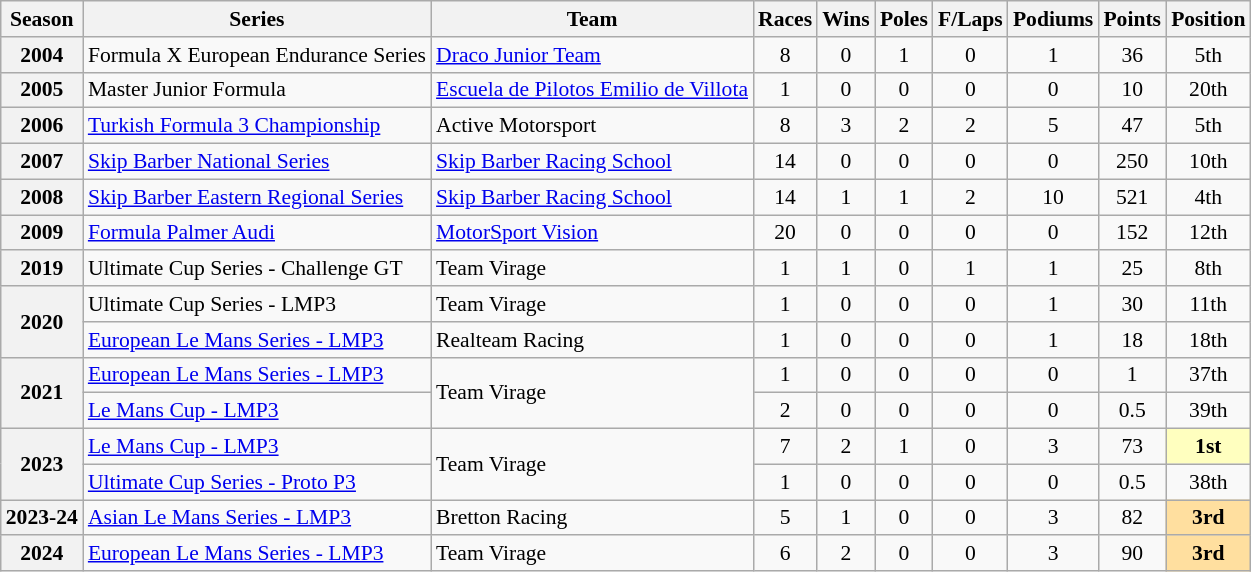<table class="wikitable" style="font-size: 90%; text-align:center">
<tr>
<th>Season</th>
<th>Series</th>
<th>Team</th>
<th>Races</th>
<th>Wins</th>
<th>Poles</th>
<th>F/Laps</th>
<th>Podiums</th>
<th>Points</th>
<th>Position</th>
</tr>
<tr>
<th>2004</th>
<td align=left>Formula X European Endurance Series</td>
<td align=left><a href='#'>Draco Junior Team</a></td>
<td>8</td>
<td>0</td>
<td>1</td>
<td>0</td>
<td>1</td>
<td>36</td>
<td>5th</td>
</tr>
<tr>
<th>2005</th>
<td align=left>Master Junior Formula</td>
<td align=left><a href='#'>Escuela de Pilotos Emilio de Villota</a></td>
<td>1</td>
<td>0</td>
<td>0</td>
<td>0</td>
<td>0</td>
<td>10</td>
<td>20th</td>
</tr>
<tr>
<th>2006</th>
<td align=left><a href='#'>Turkish Formula 3 Championship</a></td>
<td align=left>Active Motorsport</td>
<td>8</td>
<td>3</td>
<td>2</td>
<td>2</td>
<td>5</td>
<td>47</td>
<td>5th</td>
</tr>
<tr>
<th>2007</th>
<td align=left><a href='#'>Skip Barber National Series</a></td>
<td align=left><a href='#'>Skip Barber Racing School</a></td>
<td>14</td>
<td>0</td>
<td>0</td>
<td>0</td>
<td>0</td>
<td>250</td>
<td>10th</td>
</tr>
<tr>
<th>2008</th>
<td align=left><a href='#'>Skip Barber Eastern Regional Series</a></td>
<td align=left><a href='#'>Skip Barber Racing School</a></td>
<td>14</td>
<td>1</td>
<td>1</td>
<td>2</td>
<td>10</td>
<td>521</td>
<td>4th</td>
</tr>
<tr>
<th>2009</th>
<td align=left><a href='#'>Formula Palmer Audi</a></td>
<td align=left><a href='#'>MotorSport Vision</a></td>
<td>20</td>
<td>0</td>
<td>0</td>
<td>0</td>
<td>0</td>
<td>152</td>
<td>12th</td>
</tr>
<tr>
<th>2019</th>
<td align=left>Ultimate Cup Series - Challenge GT</td>
<td align=left>Team Virage</td>
<td>1</td>
<td>1</td>
<td>0</td>
<td>1</td>
<td>1</td>
<td>25</td>
<td>8th</td>
</tr>
<tr>
<th rowspan=2>2020</th>
<td align=left>Ultimate Cup Series - LMP3</td>
<td align=left>Team Virage</td>
<td>1</td>
<td>0</td>
<td>0</td>
<td>0</td>
<td>1</td>
<td>30</td>
<td align="center">11th</td>
</tr>
<tr>
<td align=left><a href='#'>European Le Mans Series - LMP3</a></td>
<td align=left>Realteam Racing</td>
<td>1</td>
<td>0</td>
<td>0</td>
<td>0</td>
<td>1</td>
<td>18</td>
<td>18th</td>
</tr>
<tr>
<th rowspan=2>2021</th>
<td align=left><a href='#'>European Le Mans Series - LMP3</a></td>
<td rowspan="2" align=left>Team Virage</td>
<td>1</td>
<td>0</td>
<td>0</td>
<td>0</td>
<td>0</td>
<td>1</td>
<td>37th</td>
</tr>
<tr>
<td align=left><a href='#'>Le Mans Cup - LMP3</a></td>
<td>2</td>
<td>0</td>
<td>0</td>
<td>0</td>
<td>0</td>
<td>0.5</td>
<td>39th</td>
</tr>
<tr>
<th rowspan="2">2023</th>
<td align=left><a href='#'>Le Mans Cup - LMP3</a></td>
<td rowspan="2" align="left">Team Virage</td>
<td>7</td>
<td>2</td>
<td>1</td>
<td>0</td>
<td>3</td>
<td>73</td>
<td style="background:#ffffbf;"><strong>1st</strong></td>
</tr>
<tr>
<td align=left><a href='#'>Ultimate Cup Series - Proto P3</a></td>
<td>1</td>
<td>0</td>
<td>0</td>
<td>0</td>
<td>0</td>
<td>0.5</td>
<td>38th</td>
</tr>
<tr>
<th>2023-24</th>
<td align=left><a href='#'>Asian Le Mans Series - LMP3</a></td>
<td align=left>Bretton Racing</td>
<td>5</td>
<td>1</td>
<td>0</td>
<td>0</td>
<td>3</td>
<td>82</td>
<td style="background:#ffdf9f;"><strong>3rd</strong></td>
</tr>
<tr>
<th>2024</th>
<td align=left><a href='#'>European Le Mans Series - LMP3</a></td>
<td align=left>Team Virage</td>
<td>6</td>
<td>2</td>
<td>0</td>
<td>0</td>
<td>3</td>
<td>90</td>
<td style="background:#ffdf9f;"><strong>3rd</strong></td>
</tr>
</table>
